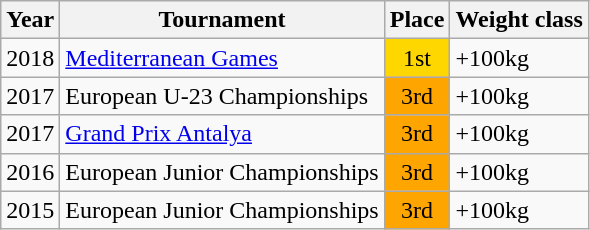<table class="wikitable">
<tr>
<th>Year</th>
<th>Tournament</th>
<th>Place</th>
<th>Weight class</th>
</tr>
<tr>
<td>2018</td>
<td><a href='#'>Mediterranean Games</a></td>
<td bgcolor="gold" align="center">1st</td>
<td>+100kg</td>
</tr>
<tr>
<td>2017</td>
<td>European U-23 Championships</td>
<td bgcolor="orange" align="center">3rd</td>
<td>+100kg</td>
</tr>
<tr>
<td>2017</td>
<td><a href='#'>Grand Prix Antalya</a></td>
<td bgcolor="orange" align="center">3rd</td>
<td>+100kg</td>
</tr>
<tr>
<td>2016</td>
<td>European Junior Championships</td>
<td bgcolor="orange" align="center">3rd</td>
<td>+100kg</td>
</tr>
<tr>
<td>2015</td>
<td>European Junior Championships</td>
<td bgcolor="orange" align="center">3rd</td>
<td>+100kg</td>
</tr>
</table>
